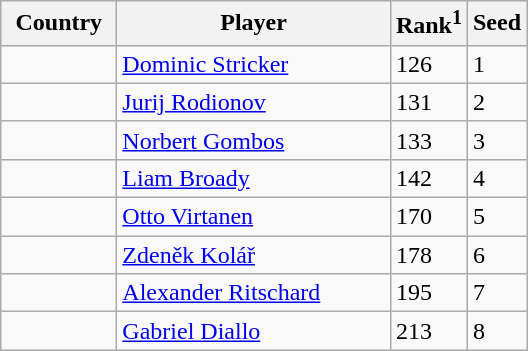<table class="sortable wikitable">
<tr>
<th width="70">Country</th>
<th width="175">Player</th>
<th>Rank<sup>1</sup></th>
<th>Seed</th>
</tr>
<tr>
<td></td>
<td><a href='#'>Dominic Stricker</a></td>
<td>126</td>
<td>1</td>
</tr>
<tr>
<td></td>
<td><a href='#'>Jurij Rodionov</a></td>
<td>131</td>
<td>2</td>
</tr>
<tr>
<td></td>
<td><a href='#'>Norbert Gombos</a></td>
<td>133</td>
<td>3</td>
</tr>
<tr>
<td></td>
<td><a href='#'>Liam Broady</a></td>
<td>142</td>
<td>4</td>
</tr>
<tr>
<td></td>
<td><a href='#'>Otto Virtanen</a></td>
<td>170</td>
<td>5</td>
</tr>
<tr>
<td></td>
<td><a href='#'>Zdeněk Kolář</a></td>
<td>178</td>
<td>6</td>
</tr>
<tr>
<td></td>
<td><a href='#'>Alexander Ritschard</a></td>
<td>195</td>
<td>7</td>
</tr>
<tr>
<td></td>
<td><a href='#'>Gabriel Diallo</a></td>
<td>213</td>
<td>8</td>
</tr>
</table>
